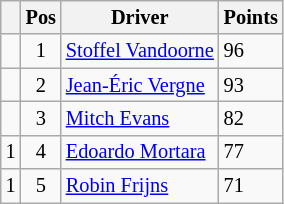<table class="wikitable" style="font-size: 85%;">
<tr>
<th></th>
<th>Pos</th>
<th>Driver</th>
<th>Points</th>
</tr>
<tr>
<td align="left"></td>
<td align="center">1</td>
<td> <a href='#'>Stoffel Vandoorne</a></td>
<td align="left">96</td>
</tr>
<tr>
<td align="left"></td>
<td align="center">2</td>
<td> <a href='#'>Jean-Éric Vergne</a></td>
<td align="left">93</td>
</tr>
<tr>
<td align="left"></td>
<td align="center">3</td>
<td> <a href='#'>Mitch Evans</a></td>
<td align="left">82</td>
</tr>
<tr>
<td align="left"> 1</td>
<td align="center">4</td>
<td> <a href='#'>Edoardo Mortara</a></td>
<td align="left">77</td>
</tr>
<tr>
<td align="left"> 1</td>
<td align="center">5</td>
<td> <a href='#'>Robin Frijns</a></td>
<td align="left">71</td>
</tr>
</table>
